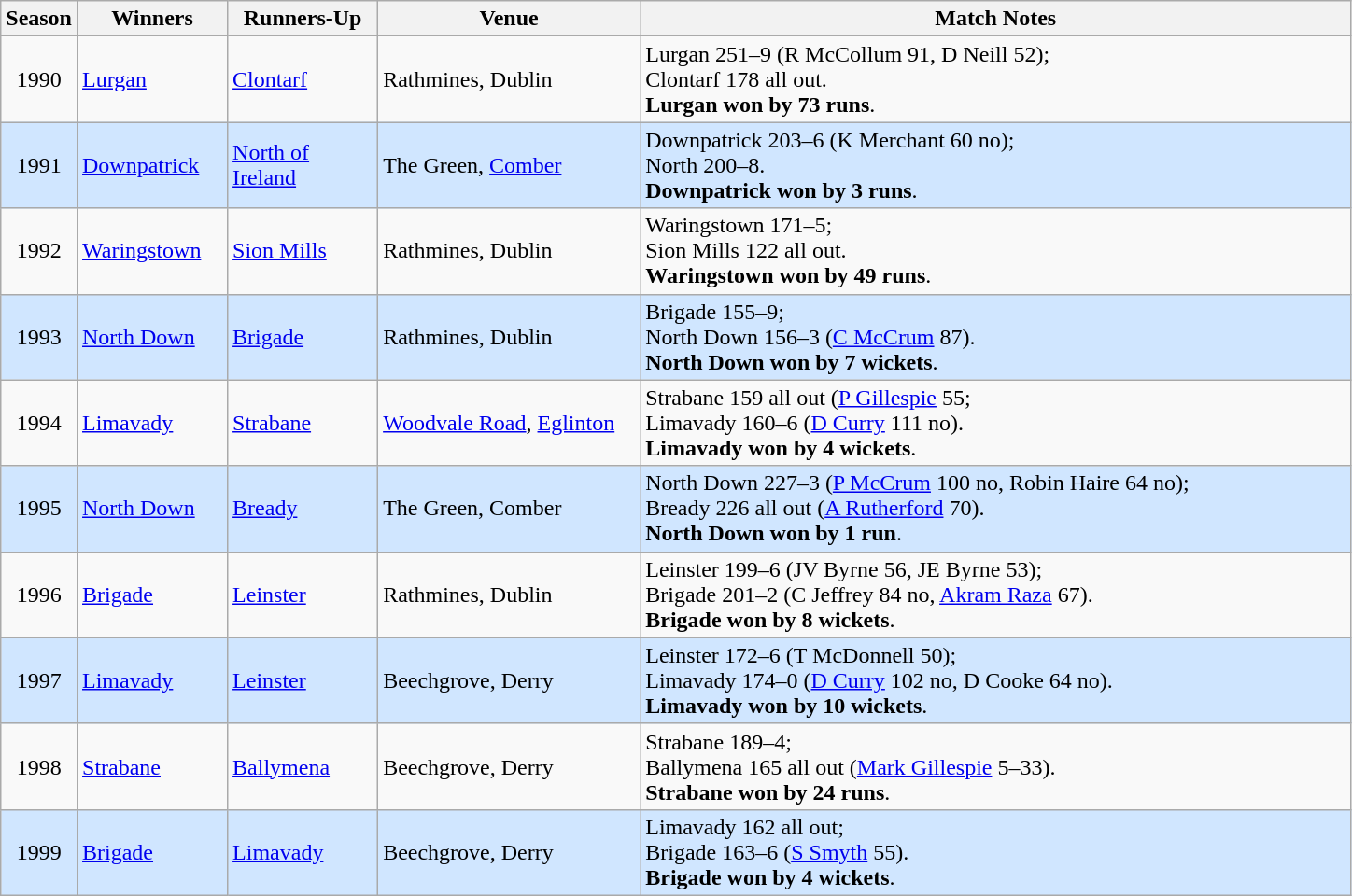<table class="wikitable">
<tr>
<th>Season</th>
<th style="width:100px;">Winners</th>
<th style="width:100px;">Runners-Up</th>
<th style="width:180px;">Venue</th>
<th style="width:500px;">Match Notes</th>
</tr>
<tr>
<td style="text-align:center;">1990</td>
<td><a href='#'>Lurgan</a></td>
<td><a href='#'>Clontarf</a></td>
<td>Rathmines, Dublin</td>
<td>Lurgan 251–9 (R McCollum 91, D Neill 52);<br>Clontarf 178 all out.<br><strong>Lurgan won by 73 runs</strong>.</td>
</tr>
<tr style="background: #D0E6FF;">
<td style="text-align:center;">1991</td>
<td><a href='#'>Downpatrick</a></td>
<td><a href='#'>North of Ireland</a></td>
<td>The Green, <a href='#'>Comber</a></td>
<td>Downpatrick 203–6 (K Merchant 60 no);<br>North 200–8.<br><strong>Downpatrick won by 3 runs</strong>.</td>
</tr>
<tr>
<td style="text-align:center;">1992</td>
<td><a href='#'>Waringstown</a></td>
<td><a href='#'>Sion Mills</a></td>
<td>Rathmines, Dublin</td>
<td>Waringstown 171–5;<br>Sion Mills 122 all out.<br><strong>Waringstown won by 49 runs</strong>.</td>
</tr>
<tr style="background: #D0E6FF;">
<td style="text-align:center;">1993</td>
<td><a href='#'>North Down</a></td>
<td><a href='#'>Brigade</a></td>
<td>Rathmines, Dublin</td>
<td>Brigade 155–9;<br>North Down 156–3 (<a href='#'>C McCrum</a> 87).<br><strong>North Down won by 7 wickets</strong>.</td>
</tr>
<tr>
<td style="text-align:center;">1994</td>
<td><a href='#'>Limavady</a></td>
<td><a href='#'>Strabane</a></td>
<td><a href='#'>Woodvale Road</a>, <a href='#'>Eglinton</a></td>
<td>Strabane 159 all out (<a href='#'>P Gillespie</a> 55;<br>Limavady 160–6 (<a href='#'>D Curry</a> 111 no).<br><strong>Limavady won by 4 wickets</strong>.</td>
</tr>
<tr style="background: #D0E6FF;">
<td style="text-align:center;">1995</td>
<td><a href='#'>North Down</a></td>
<td><a href='#'>Bready</a></td>
<td>The Green, Comber</td>
<td>North Down 227–3 (<a href='#'>P McCrum</a> 100 no, Robin Haire 64 no);<br>Bready 226 all out (<a href='#'>A Rutherford</a> 70).<br><strong>North Down won by 1 run</strong>.</td>
</tr>
<tr>
<td style="text-align:center;">1996</td>
<td><a href='#'>Brigade</a></td>
<td><a href='#'>Leinster</a></td>
<td>Rathmines, Dublin</td>
<td>Leinster 199–6 (JV Byrne 56, JE Byrne 53);<br>Brigade 201–2 (C Jeffrey 84 no, <a href='#'>Akram Raza</a> 67).<br><strong>Brigade won by 8 wickets</strong>.</td>
</tr>
<tr style="background: #D0E6FF;">
<td style="text-align:center;">1997</td>
<td><a href='#'>Limavady</a></td>
<td><a href='#'>Leinster</a></td>
<td>Beechgrove, Derry</td>
<td>Leinster 172–6 (T McDonnell 50);<br>Limavady 174–0 (<a href='#'>D Curry</a> 102 no, D Cooke 64 no).<br><strong>Limavady won by 10 wickets</strong>.</td>
</tr>
<tr>
<td style="text-align:center;">1998</td>
<td><a href='#'>Strabane</a></td>
<td><a href='#'>Ballymena</a></td>
<td>Beechgrove, Derry</td>
<td>Strabane 189–4;<br>Ballymena 165 all out (<a href='#'>Mark Gillespie</a> 5–33).<br><strong>Strabane won by 24 runs</strong>.</td>
</tr>
<tr style="background: #D0E6FF;">
<td style="text-align:center;">1999</td>
<td><a href='#'>Brigade</a></td>
<td><a href='#'>Limavady</a></td>
<td>Beechgrove, Derry</td>
<td>Limavady 162 all out;<br>Brigade 163–6 (<a href='#'>S Smyth</a> 55).<br><strong>Brigade won by 4 wickets</strong>.</td>
</tr>
</table>
